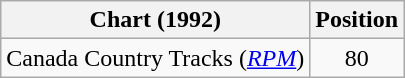<table class="wikitable sortable">
<tr>
<th scope="col">Chart (1992)</th>
<th scope="col">Position</th>
</tr>
<tr>
<td>Canada Country Tracks (<em><a href='#'>RPM</a></em>)</td>
<td align="center">80</td>
</tr>
</table>
